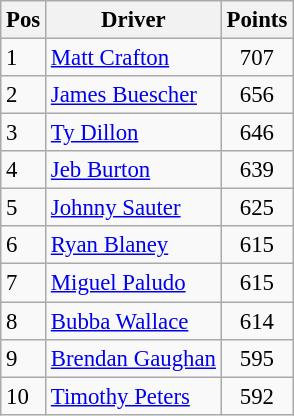<table class="sortable wikitable " style="font-size: 95%;">
<tr>
<th>Pos</th>
<th>Driver</th>
<th>Points</th>
</tr>
<tr>
<td>1</td>
<td><a href='#'>Matt Crafton</a></td>
<td style="text-align:center;">707</td>
</tr>
<tr>
<td>2</td>
<td><a href='#'>James Buescher</a></td>
<td style="text-align:center;">656</td>
</tr>
<tr>
<td>3</td>
<td><a href='#'>Ty Dillon</a></td>
<td style="text-align:center;">646</td>
</tr>
<tr>
<td>4</td>
<td><a href='#'>Jeb Burton</a></td>
<td style="text-align:center;">639</td>
</tr>
<tr>
<td>5</td>
<td><a href='#'>Johnny Sauter</a></td>
<td style="text-align:center">625</td>
</tr>
<tr>
<td>6</td>
<td><a href='#'>Ryan Blaney</a></td>
<td style="text-align:center">615</td>
</tr>
<tr>
<td>7</td>
<td><a href='#'>Miguel Paludo</a></td>
<td style="text-align:center">615</td>
</tr>
<tr>
<td>8</td>
<td><a href='#'>Bubba Wallace</a></td>
<td style="text-align:center">614</td>
</tr>
<tr>
<td>9</td>
<td><a href='#'>Brendan Gaughan</a></td>
<td style="text-align:center">595</td>
</tr>
<tr>
<td>10</td>
<td><a href='#'>Timothy Peters</a></td>
<td style="text-align:center">592</td>
</tr>
</table>
